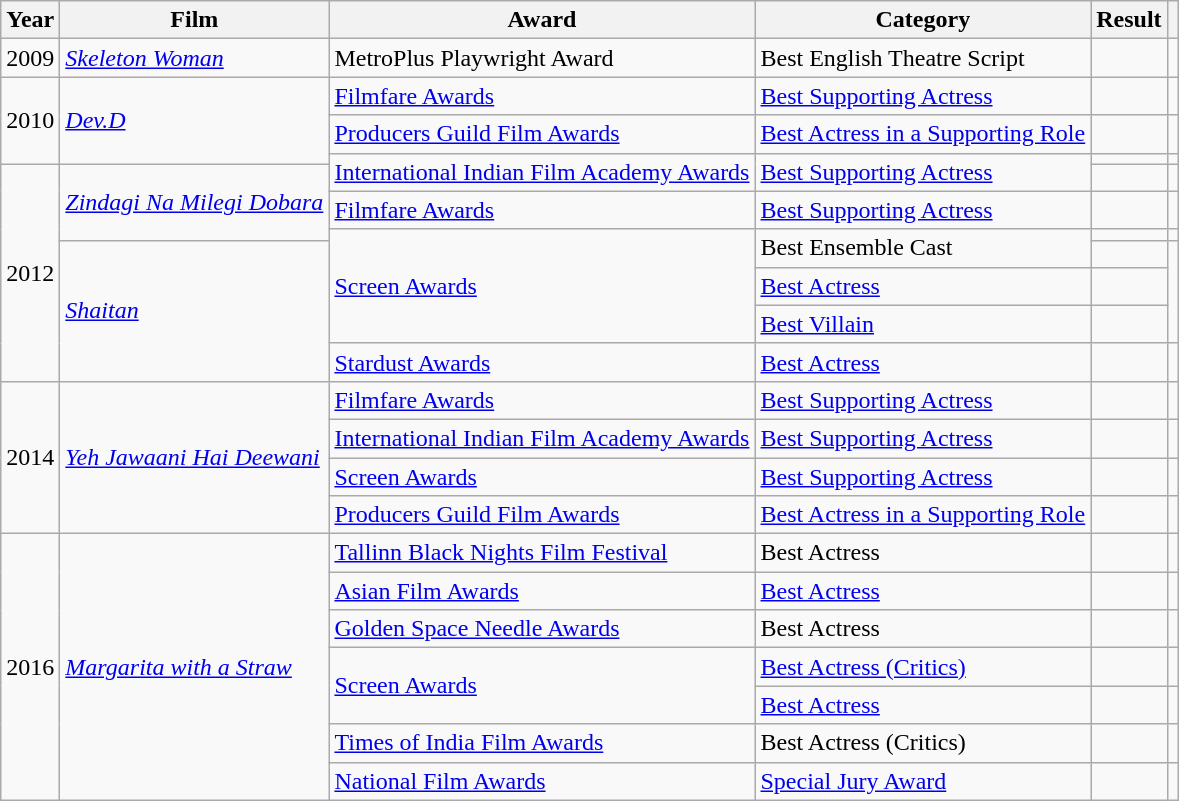<table class="wikitable sortable plainrowheaders">
<tr>
<th scope="col">Year</th>
<th scope="col">Film</th>
<th scope="col">Award</th>
<th scope="col">Category</th>
<th scope="col">Result</th>
<th scope="col" class="unsortable"></th>
</tr>
<tr>
<td scope="row">2009</td>
<td><em><a href='#'>Skeleton Woman</a></em></td>
<td>MetroPlus Playwright Award</td>
<td>Best English Theatre Script</td>
<td></td>
<td style="text-align:center;"></td>
</tr>
<tr>
<td rowspan="3" scope="row">2010</td>
<td rowspan="3"><em><a href='#'>Dev.D</a></em></td>
<td><a href='#'>Filmfare Awards</a></td>
<td><a href='#'>Best Supporting Actress</a></td>
<td></td>
<td style="text-align:center;"></td>
</tr>
<tr>
<td><a href='#'>Producers Guild Film Awards</a></td>
<td><a href='#'>Best Actress in a Supporting Role</a></td>
<td></td>
<td style="text-align:center;"></td>
</tr>
<tr>
<td rowspan="2"><a href='#'>International Indian Film Academy Awards</a></td>
<td rowspan="2"><a href='#'>Best Supporting Actress</a></td>
<td></td>
<td style="text-align:center;"></td>
</tr>
<tr>
<td rowspan="7" scope="row">2012</td>
<td rowspan="3"><em><a href='#'>Zindagi Na Milegi Dobara</a></em></td>
<td></td>
<td style="text-align:center;"></td>
</tr>
<tr>
<td><a href='#'>Filmfare Awards</a></td>
<td><a href='#'>Best Supporting Actress</a></td>
<td></td>
<td style="text-align:center;"></td>
</tr>
<tr>
<td rowspan="4"><a href='#'>Screen Awards</a></td>
<td rowspan="2">Best Ensemble Cast</td>
<td></td>
<td style="text-align:center;"></td>
</tr>
<tr>
<td rowspan="4"><em><a href='#'>Shaitan</a></em></td>
<td></td>
<td rowspan="3" style="text-align:center;"></td>
</tr>
<tr>
<td><a href='#'>Best Actress</a></td>
<td></td>
</tr>
<tr>
<td><a href='#'>Best Villain</a></td>
<td></td>
</tr>
<tr>
<td><a href='#'>Stardust Awards</a></td>
<td><a href='#'>Best Actress</a></td>
<td></td>
<td style="text-align:center;"></td>
</tr>
<tr>
<td rowspan="4" scope="row">2014</td>
<td rowspan="4"><em><a href='#'>Yeh Jawaani Hai Deewani</a></em></td>
<td><a href='#'>Filmfare Awards</a></td>
<td><a href='#'>Best Supporting Actress</a></td>
<td></td>
<td style="text-align:center;"></td>
</tr>
<tr>
<td><a href='#'>International Indian Film Academy Awards</a></td>
<td><a href='#'>Best Supporting Actress</a></td>
<td></td>
<td style="text-align:center;"></td>
</tr>
<tr>
<td><a href='#'>Screen Awards</a></td>
<td><a href='#'>Best Supporting Actress</a></td>
<td></td>
<td style="text-align:center;"></td>
</tr>
<tr>
<td><a href='#'>Producers Guild Film Awards</a></td>
<td><a href='#'>Best Actress in a Supporting Role</a></td>
<td></td>
<td style="text-align:center;"></td>
</tr>
<tr>
<td rowspan="7">2016</td>
<td rowspan="7"><em><a href='#'>Margarita with a Straw</a></em></td>
<td><a href='#'>Tallinn Black Nights Film Festival</a></td>
<td>Best Actress</td>
<td></td>
<td style="text-align:center;"></td>
</tr>
<tr>
<td><a href='#'>Asian Film Awards</a></td>
<td><a href='#'>Best Actress</a></td>
<td></td>
<td style="text-align:center;"></td>
</tr>
<tr>
<td><a href='#'>Golden Space Needle Awards</a></td>
<td>Best Actress</td>
<td></td>
<td style="text-align:center;"></td>
</tr>
<tr>
<td rowspan="2"><a href='#'>Screen Awards</a></td>
<td><a href='#'>Best Actress (Critics)</a></td>
<td></td>
<td style="text-align:center;"></td>
</tr>
<tr>
<td><a href='#'>Best Actress</a></td>
<td></td>
<td style="text-align:center;"></td>
</tr>
<tr>
<td><a href='#'>Times of India Film Awards</a></td>
<td>Best Actress (Critics)</td>
<td></td>
<td style="text-align:center;"></td>
</tr>
<tr>
<td><a href='#'>National Film Awards</a></td>
<td><a href='#'>Special Jury Award</a></td>
<td></td>
<td style="text-align:center;"></td>
</tr>
</table>
